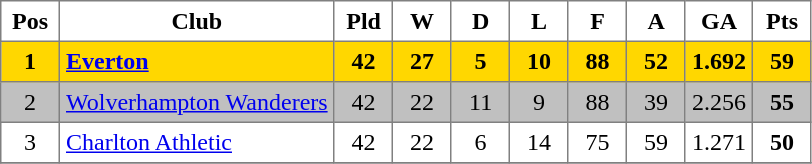<table class="toccolours" border="1" cellpadding="4" cellspacing="0" style="text-align:center; border-collapse: collapse; margin:0;">
<tr>
<th width=30>Pos</th>
<th>Club</th>
<th width=30>Pld</th>
<th width=30>W</th>
<th width=30>D</th>
<th width=30>L</th>
<th width=30>F</th>
<th width=30>A</th>
<th width=30>GA</th>
<th width=30>Pts</th>
</tr>
<tr bgcolor="gold">
<td><strong>1</strong></td>
<td align=left><strong><a href='#'>Everton</a></strong></td>
<td><strong>42</strong></td>
<td><strong>27</strong></td>
<td><strong>5</strong></td>
<td><strong>10</strong></td>
<td><strong>88</strong></td>
<td><strong>52</strong></td>
<td><strong>1.692</strong></td>
<td><strong>59</strong></td>
</tr>
<tr bgcolor="silver">
<td>2</td>
<td align=left><a href='#'>Wolverhampton Wanderers</a></td>
<td>42</td>
<td>22</td>
<td>11</td>
<td>9</td>
<td>88</td>
<td>39</td>
<td>2.256</td>
<td><strong>55</strong></td>
</tr>
<tr>
<td>3</td>
<td align=left><a href='#'>Charlton Athletic</a></td>
<td>42</td>
<td>22</td>
<td>6</td>
<td>14</td>
<td>75</td>
<td>59</td>
<td>1.271</td>
<td><strong>50</strong></td>
</tr>
<tr>
</tr>
</table>
